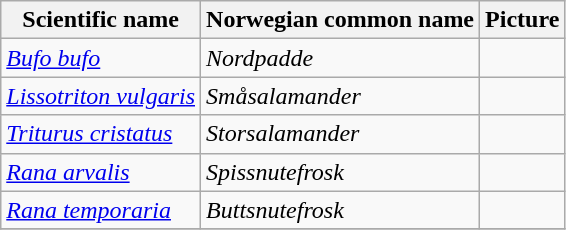<table class="wikitable">
<tr>
<th>Scientific name</th>
<th>Norwegian common name</th>
<th>Picture</th>
</tr>
<tr>
<td><em><a href='#'>Bufo bufo</a></em></td>
<td><em>Nordpadde</em></td>
<td></td>
</tr>
<tr>
<td><em><a href='#'>Lissotriton vulgaris</a></em></td>
<td><em>Småsalamander</em></td>
<td></td>
</tr>
<tr>
<td><em><a href='#'>Triturus cristatus</a></em></td>
<td><em>Storsalamander</em></td>
<td></td>
</tr>
<tr>
<td><em><a href='#'>Rana arvalis</a></em></td>
<td><em>Spissnutefrosk</em></td>
<td></td>
</tr>
<tr>
<td><em><a href='#'>Rana temporaria</a></em></td>
<td><em>Buttsnutefrosk</em></td>
<td></td>
</tr>
<tr>
</tr>
</table>
